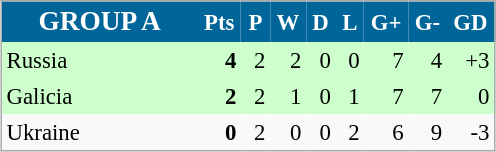<table align=center cellpadding="3" cellspacing="0" style="background: #f9f9f9; border: 1px #aaa solid; border-collapse: collapse; font-size: 95%;" width=330>
<tr bgcolor=#006699 style="color:white;">
<th width=34% style=font-size:120%><strong>GROUP A</strong></th>
<th width=5%>Pts</th>
<th width=5%>P</th>
<th width=5%>W</th>
<th width=5%>D</th>
<th width=5%>L</th>
<th width=5%>G+</th>
<th width=5%>G-</th>
<th width=5%>GD</th>
</tr>
<tr align=right bgcolor=#ccffcc>
<td align=left> Russia</td>
<td><strong>4</strong></td>
<td>2</td>
<td>2</td>
<td>0</td>
<td>0</td>
<td>7</td>
<td>4</td>
<td>+3</td>
</tr>
<tr align=right bgcolor=#ccffcc>
<td align=left> Galicia</td>
<td><strong>2</strong></td>
<td>2</td>
<td>1</td>
<td>0</td>
<td>1</td>
<td>7</td>
<td>7</td>
<td>0</td>
</tr>
<tr align=right>
<td align=left> Ukraine</td>
<td><strong>0</strong></td>
<td>2</td>
<td>0</td>
<td>0</td>
<td>2</td>
<td>6</td>
<td>9</td>
<td>-3</td>
</tr>
</table>
